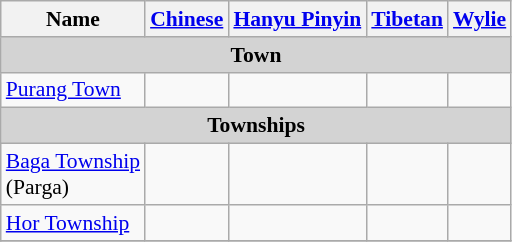<table class="wikitable"  style="font-size:90%;" align=center>
<tr>
<th>Name</th>
<th><a href='#'>Chinese</a></th>
<th><a href='#'>Hanyu Pinyin</a></th>
<th><a href='#'>Tibetan</a></th>
<th><a href='#'>Wylie</a></th>
</tr>
<tr --------->
<td colspan="5"  style="text-align:center; background:#d3d3d3;"><strong>Town</strong></td>
</tr>
<tr --------->
<td><a href='#'>Purang Town</a></td>
<td></td>
<td></td>
<td></td>
<td></td>
</tr>
<tr --------->
<td colspan="5"  style="text-align:center; background:#d3d3d3;"><strong>Townships</strong></td>
</tr>
<tr --------->
<td><a href='#'>Baga Township</a><br>(Parga)</td>
<td></td>
<td></td>
<td></td>
<td></td>
</tr>
<tr>
<td><a href='#'>Hor Township</a></td>
<td></td>
<td></td>
<td></td>
<td></td>
</tr>
<tr>
</tr>
</table>
